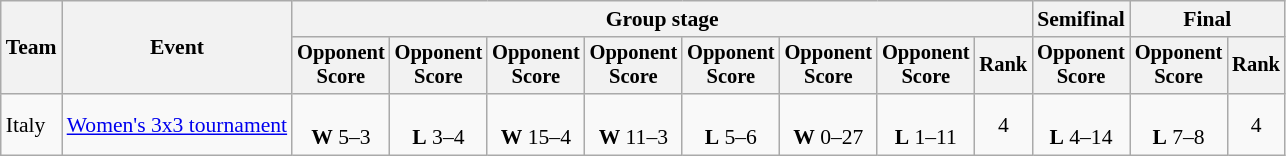<table class="wikitable" style="font-size:90%">
<tr>
<th rowspan=2>Team</th>
<th rowspan=2>Event</th>
<th colspan=8>Group stage</th>
<th>Semifinal</th>
<th colspan=2>Final</th>
</tr>
<tr style="font-size:95%">
<th>Opponent<br>Score</th>
<th>Opponent<br>Score</th>
<th>Opponent<br>Score</th>
<th>Opponent<br>Score</th>
<th>Opponent<br>Score</th>
<th>Opponent<br>Score</th>
<th>Opponent<br>Score</th>
<th>Rank</th>
<th>Opponent<br>Score</th>
<th>Opponent<br>Score</th>
<th>Rank</th>
</tr>
<tr align=center>
<td align=left>Italy</td>
<td align=left><a href='#'>Women's 3x3 tournament</a></td>
<td><br><strong>W</strong> 5–3</td>
<td><br><strong>L</strong> 3–4</td>
<td><br><strong>W</strong> 15–4</td>
<td><br><strong>W</strong> 11–3</td>
<td><br><strong>L</strong> 5–6 </td>
<td><br><strong>W</strong> 0–27</td>
<td><br><strong>L</strong> 1–11</td>
<td>4</td>
<td><br><strong>L</strong> 4–14</td>
<td><br><strong>L</strong> 7–8</td>
<td>4</td>
</tr>
</table>
